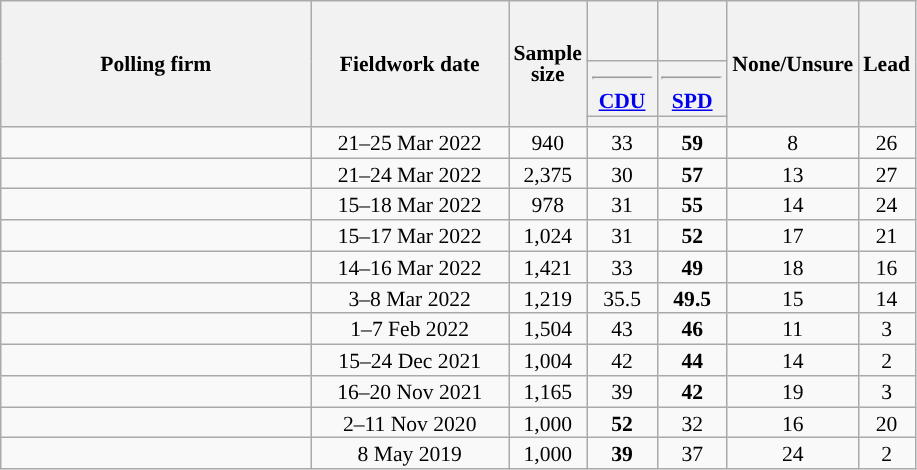<table class="wikitable sortable" style="text-align:center;font-size:90%;line-height:14px;">
<tr style="height:40px;">
<th style="width:200px;" rowspan="3">Polling firm</th>
<th style="width:125px;" rowspan="3">Fieldwork date</th>
<th style="width:35px;" rowspan="3">Sample<br>size</th>
<th class="unsortable" style="width:40px;"></th>
<th class="unsortable" style="width:40px;"></th>
<th class="unsortable" style="width:40px;" rowspan="3">None/Unsure</th>
<th style="width:30px;" rowspan="3">Lead</th>
</tr>
<tr>
<th class="unsortable" style="width:40px;"><hr><a href='#'>CDU</a></th>
<th class="unsortable" style="width:40px;"><hr><a href='#'>SPD</a></th>
</tr>
<tr>
<th style="background:"></th>
<th style="background:"></th>
</tr>
<tr>
<td></td>
<td data-sort-value="2022-03-25">21–25 Mar 2022</td>
<td>940</td>
<td>33</td>
<td><strong>59</strong></td>
<td>8</td>
<td style="background:">26</td>
</tr>
<tr>
<td></td>
<td data-sort-value="2022-03-24">21–24 Mar 2022</td>
<td>2,375</td>
<td>30</td>
<td><strong>57</strong></td>
<td>13</td>
<td style="background:">27</td>
</tr>
<tr>
<td></td>
<td data-sort-value="2022-03-18">15–18 Mar 2022</td>
<td>978</td>
<td>31</td>
<td><strong>55</strong></td>
<td>14</td>
<td style="background:">24</td>
</tr>
<tr>
<td></td>
<td data-sort-value="2022-03-17">15–17 Mar 2022</td>
<td>1,024</td>
<td>31</td>
<td><strong>52</strong></td>
<td>17</td>
<td style="background:">21</td>
</tr>
<tr>
<td></td>
<td data-sort-value="2022-03-16">14–16 Mar 2022</td>
<td>1,421</td>
<td>33</td>
<td><strong>49</strong></td>
<td>18</td>
<td style="background:">16</td>
</tr>
<tr>
<td></td>
<td data-sort-value="2022-03-08">3–8 Mar 2022</td>
<td>1,219</td>
<td>35.5</td>
<td><strong>49.5</strong></td>
<td>15</td>
<td style="background:">14</td>
</tr>
<tr>
<td></td>
<td data-sort-value="2022-02-07">1–7 Feb 2022</td>
<td>1,504</td>
<td>43</td>
<td><strong>46</strong></td>
<td>11</td>
<td style="background:">3</td>
</tr>
<tr>
<td></td>
<td data-sort-value="2021-12-24">15–24 Dec 2021</td>
<td>1,004</td>
<td>42</td>
<td><strong>44</strong></td>
<td>14</td>
<td style="background:">2</td>
</tr>
<tr>
<td></td>
<td data-sort-value="2021-11-20">16–20 Nov 2021</td>
<td>1,165</td>
<td>39</td>
<td><strong>42</strong></td>
<td>19</td>
<td style="background:">3</td>
</tr>
<tr>
<td></td>
<td data-sort-value="2020-11-11">2–11 Nov 2020</td>
<td>1,000</td>
<td><strong>52</strong></td>
<td>32</td>
<td>16</td>
<td style="background:">20</td>
</tr>
<tr>
<td></td>
<td data-sort-value="2019-05-08">8 May 2019</td>
<td>1,000</td>
<td><strong>39</strong></td>
<td>37</td>
<td>24</td>
<td style="background:">2</td>
</tr>
</table>
